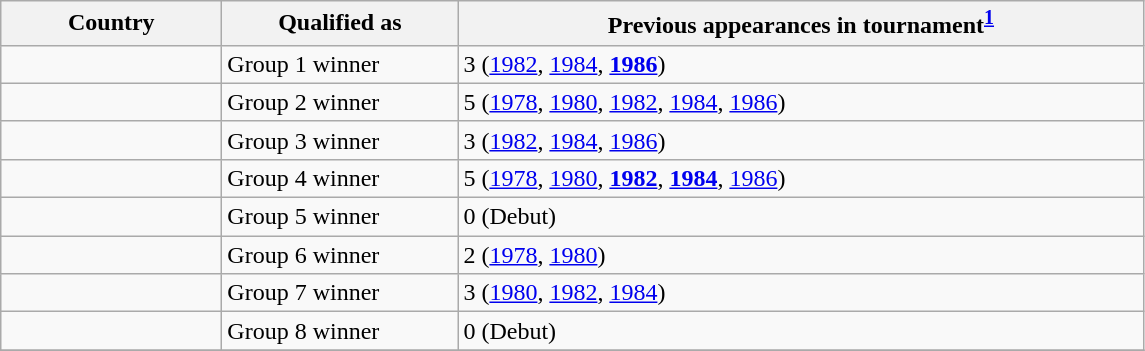<table class="wikitable sortable">
<tr>
<th scope="col" width="140">Country</th>
<th scope="col" width="150">Qualified as</th>
<th scope="col" width="450">Previous appearances in tournament<sup><strong><a href='#'>1</a></strong></sup></th>
</tr>
<tr>
<td></td>
<td>Group 1 winner</td>
<td>3 (<a href='#'>1982</a>, <a href='#'>1984</a>, <strong><a href='#'>1986</a></strong>)</td>
</tr>
<tr>
<td></td>
<td>Group 2 winner</td>
<td>5 (<a href='#'>1978</a>, <a href='#'>1980</a>, <a href='#'>1982</a>, <a href='#'>1984</a>, <a href='#'>1986</a>)</td>
</tr>
<tr>
<td></td>
<td>Group 3 winner</td>
<td>3 (<a href='#'>1982</a>, <a href='#'>1984</a>, <a href='#'>1986</a>)</td>
</tr>
<tr>
<td></td>
<td>Group 4 winner</td>
<td>5 (<a href='#'>1978</a>, <a href='#'>1980</a>, <strong><a href='#'>1982</a></strong>, <strong><a href='#'>1984</a></strong>, <a href='#'>1986</a>)</td>
</tr>
<tr>
<td></td>
<td>Group 5 winner</td>
<td>0 (Debut)</td>
</tr>
<tr>
<td></td>
<td>Group 6 winner</td>
<td>2 (<a href='#'>1978</a>, <a href='#'>1980</a>)</td>
</tr>
<tr>
<td></td>
<td>Group 7 winner</td>
<td>3 (<a href='#'>1980</a>, <a href='#'>1982</a>, <a href='#'>1984</a>)</td>
</tr>
<tr>
<td></td>
<td>Group 8 winner</td>
<td>0 (Debut)</td>
</tr>
<tr>
</tr>
</table>
